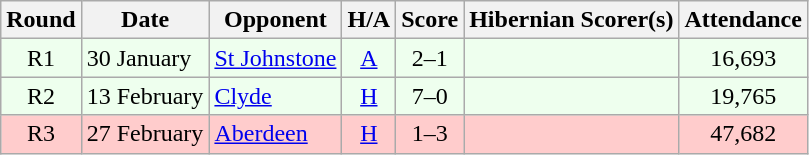<table class="wikitable" style="text-align:center">
<tr>
<th>Round</th>
<th>Date</th>
<th>Opponent</th>
<th>H/A</th>
<th>Score</th>
<th>Hibernian Scorer(s)</th>
<th>Attendance</th>
</tr>
<tr bgcolor=#EEFFEE>
<td>R1</td>
<td align=left>30 January</td>
<td align=left><a href='#'>St Johnstone</a></td>
<td><a href='#'>A</a></td>
<td>2–1</td>
<td align=left></td>
<td>16,693</td>
</tr>
<tr bgcolor=#EEFFEE>
<td>R2</td>
<td align=left>13 February</td>
<td align=left><a href='#'>Clyde</a></td>
<td><a href='#'>H</a></td>
<td>7–0</td>
<td align=left></td>
<td>19,765</td>
</tr>
<tr bgcolor=#FFCCCC>
<td>R3</td>
<td align=left>27 February</td>
<td align=left><a href='#'>Aberdeen</a></td>
<td><a href='#'>H</a></td>
<td>1–3</td>
<td align=left></td>
<td>47,682</td>
</tr>
</table>
